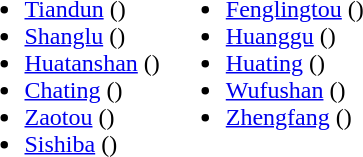<table>
<tr>
<td valign="top"><br><ul><li><a href='#'>Tiandun</a> ()</li><li><a href='#'>Shanglu</a> ()</li><li><a href='#'>Huatanshan</a> ()</li><li><a href='#'>Chating</a> ()</li><li><a href='#'>Zaotou</a> ()</li><li><a href='#'>Sishiba</a> ()</li></ul></td>
<td valign="top"><br><ul><li><a href='#'>Fenglingtou</a> ()</li><li><a href='#'>Huanggu</a> ()</li><li><a href='#'>Huating</a> ()</li><li><a href='#'>Wufushan</a> ()</li><li><a href='#'>Zhengfang</a> ()</li></ul></td>
</tr>
</table>
